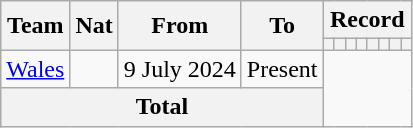<table class="wikitable" style="text-align: center'">
<tr>
<th rowspan="2">Team</th>
<th rowspan="2">Nat</th>
<th rowspan="2">From</th>
<th rowspan="2">To</th>
<th colspan="8">Record</th>
</tr>
<tr>
<th></th>
<th></th>
<th></th>
<th></th>
<th></th>
<th></th>
<th></th>
<th></th>
</tr>
<tr>
<td align=left><a href='#'>Wales</a></td>
<td></td>
<td align=left>9 July 2024</td>
<td align=left>Present<br></td>
</tr>
<tr>
<th colspan="4">Total<br></th>
</tr>
</table>
